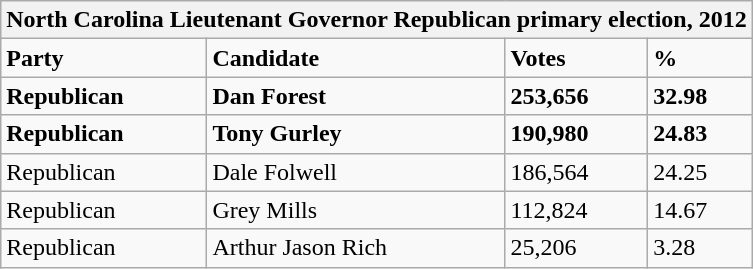<table class="wikitable">
<tr>
<th colspan="4">North Carolina Lieutenant Governor Republican primary election, 2012</th>
</tr>
<tr>
<td><strong>Party</strong></td>
<td><strong>Candidate</strong></td>
<td><strong>Votes</strong></td>
<td><strong>%</strong></td>
</tr>
<tr>
<td><strong>Republican</strong></td>
<td><strong>Dan Forest</strong></td>
<td><strong>253,656</strong></td>
<td><strong>32.98</strong></td>
</tr>
<tr>
<td><strong>Republican</strong></td>
<td><strong>Tony Gurley</strong></td>
<td><strong>190,980</strong></td>
<td><strong>24.83</strong></td>
</tr>
<tr>
<td>Republican</td>
<td>Dale Folwell</td>
<td>186,564</td>
<td>24.25</td>
</tr>
<tr>
<td>Republican</td>
<td>Grey Mills</td>
<td>112,824</td>
<td>14.67</td>
</tr>
<tr>
<td>Republican</td>
<td>Arthur Jason Rich</td>
<td>25,206</td>
<td>3.28</td>
</tr>
</table>
